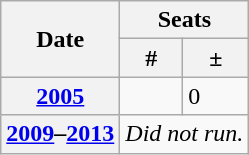<table class="wikitable">
<tr>
<th rowspan="2">Date</th>
<th colspan="2">Seats</th>
</tr>
<tr>
<th>#</th>
<th>±</th>
</tr>
<tr>
<th><a href='#'>2005</a></th>
<td></td>
<td> 0</td>
</tr>
<tr>
<th><a href='#'>2009</a>–<a href='#'>2013</a></th>
<td colspan="5" style="text-align:center;"><em>Did not run.</em></td>
</tr>
</table>
